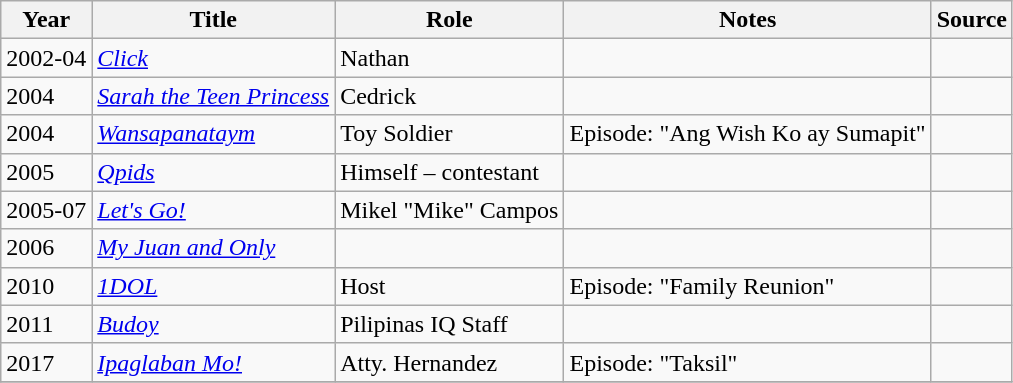<table class="wikitable sortable" >
<tr>
<th>Year</th>
<th>Title</th>
<th>Role</th>
<th class="unsortable">Notes </th>
<th class="unsortable">Source </th>
</tr>
<tr>
<td>2002-04</td>
<td><em><a href='#'>Click</a></em></td>
<td>Nathan</td>
<td></td>
<td></td>
</tr>
<tr>
<td>2004</td>
<td><em><a href='#'>Sarah the Teen Princess</a></em></td>
<td>Cedrick</td>
<td></td>
<td></td>
</tr>
<tr>
<td>2004</td>
<td><em><a href='#'>Wansapanataym</a></em></td>
<td>Toy Soldier</td>
<td>Episode: "Ang Wish Ko ay Sumapit"</td>
<td></td>
</tr>
<tr>
<td>2005</td>
<td><em><a href='#'>Qpids</a></em></td>
<td>Himself – contestant</td>
<td></td>
<td></td>
</tr>
<tr>
<td>2005-07</td>
<td><em><a href='#'>Let's Go!</a></em></td>
<td>Mikel "Mike" Campos</td>
<td></td>
<td></td>
</tr>
<tr>
<td>2006</td>
<td><em><a href='#'>My Juan and Only</a></em></td>
<td></td>
<td></td>
<td></td>
</tr>
<tr>
<td>2010</td>
<td><em><a href='#'>1DOL</a></em></td>
<td>Host</td>
<td>Episode: "Family Reunion"</td>
<td></td>
</tr>
<tr>
<td>2011</td>
<td><em><a href='#'>Budoy</a></em></td>
<td>Pilipinas IQ Staff</td>
<td></td>
<td></td>
</tr>
<tr>
<td>2017</td>
<td><em><a href='#'>Ipaglaban Mo!</a></em></td>
<td>Atty. Hernandez</td>
<td>Episode: "Taksil"</td>
<td></td>
</tr>
<tr>
</tr>
</table>
